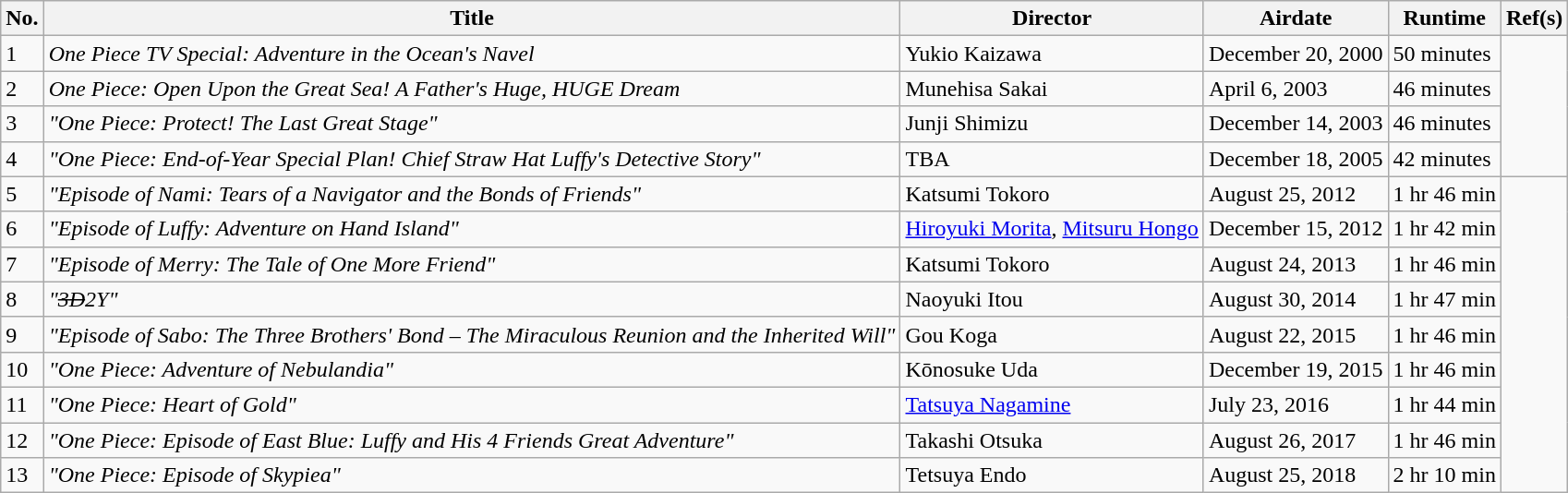<table class="wikitable" style="font-size: 100%;">
<tr>
<th>No.</th>
<th><strong>Title</strong></th>
<th><strong>Director</strong></th>
<th><strong>Airdate</strong></th>
<th><strong>Runtime</strong></th>
<th><strong>Ref(s)</strong></th>
</tr>
<tr>
<td>1</td>
<td><em>One Piece TV Special: Adventure in the Ocean's Navel</em></td>
<td>Yukio Kaizawa</td>
<td>December 20, 2000</td>
<td>50 minutes</td>
<td rowspan="4"></td>
</tr>
<tr>
<td>2</td>
<td><em>One Piece: Open Upon the Great Sea! A Father's Huge, HUGE Dream</em></td>
<td>Munehisa Sakai</td>
<td>April 6, 2003</td>
<td>46 minutes</td>
</tr>
<tr>
<td>3</td>
<td><em>"One Piece: Protect! The Last Great Stage"</em></td>
<td>Junji Shimizu</td>
<td>December 14, 2003</td>
<td>46 minutes</td>
</tr>
<tr>
<td>4</td>
<td><em>"One Piece: End-of-Year Special Plan! Chief Straw Hat Luffy's Detective Story"</em></td>
<td>TBA</td>
<td>December 18, 2005</td>
<td>42 minutes</td>
</tr>
<tr>
<td>5</td>
<td><em>"Episode of Nami: Tears of a Navigator and the Bonds of Friends"</em></td>
<td>Katsumi Tokoro</td>
<td>August 25, 2012</td>
<td>1 hr 46 min</td>
<td rowspan="9"></td>
</tr>
<tr>
<td>6</td>
<td><em>"Episode of Luffy: Adventure on Hand Island"</em></td>
<td><a href='#'>Hiroyuki Morita</a>, <a href='#'>Mitsuru Hongo</a></td>
<td>December 15, 2012</td>
<td>1 hr 42 min</td>
</tr>
<tr>
<td>7</td>
<td><em>"Episode of Merry: The Tale of One More Friend"</em></td>
<td>Katsumi Tokoro</td>
<td>August 24, 2013</td>
<td>1 hr 46 min</td>
</tr>
<tr>
<td>8</td>
<td><em>"<s>3D</s>2Y"</em></td>
<td>Naoyuki Itou</td>
<td>August 30, 2014</td>
<td>1 hr 47 min</td>
</tr>
<tr>
<td>9</td>
<td><em>"Episode of Sabo: The Three Brothers' Bond – The Miraculous Reunion and the Inherited Will"</em></td>
<td>Gou Koga</td>
<td>August 22, 2015</td>
<td>1 hr 46 min</td>
</tr>
<tr>
<td>10</td>
<td><em>"One Piece: Adventure of Nebulandia"</em></td>
<td>Kōnosuke Uda</td>
<td>December 19, 2015</td>
<td>1 hr 46 min</td>
</tr>
<tr>
<td>11</td>
<td><em>"One Piece: Heart of Gold"</em></td>
<td><a href='#'>Tatsuya Nagamine</a></td>
<td>July 23, 2016</td>
<td>1 hr 44 min</td>
</tr>
<tr>
<td>12</td>
<td><em>"One Piece: Episode of East Blue: Luffy and His 4 Friends Great Adventure"</em></td>
<td>Takashi Otsuka</td>
<td>August 26, 2017</td>
<td>1 hr 46 min</td>
</tr>
<tr>
<td>13</td>
<td><em>"One Piece: Episode of Skypiea"</em></td>
<td>Tetsuya Endo</td>
<td>August 25, 2018</td>
<td>2 hr 10 min</td>
</tr>
</table>
